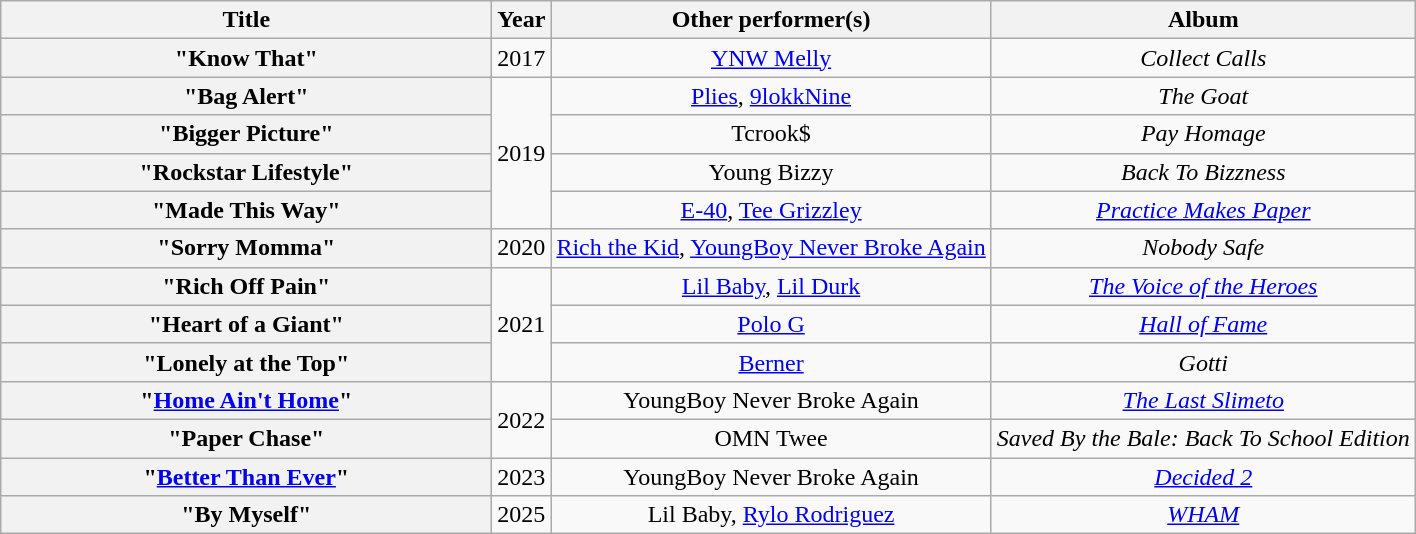<table class="wikitable plainrowheaders" style="text-align:center;">
<tr>
<th scope="col" style="width:20em;">Title</th>
<th scope="col">Year</th>
<th scope="col">Other performer(s)</th>
<th scope="col">Album</th>
</tr>
<tr>
<th scope="row">"Know That"</th>
<td>2017</td>
<td><a href='#'>YNW Melly</a></td>
<td><em>Collect Calls</em></td>
</tr>
<tr>
<th scope="row">"Bag Alert"</th>
<td rowspan="4">2019</td>
<td><a href='#'>Plies</a>, <a href='#'>9lokkNine</a></td>
<td><em>The Goat</em></td>
</tr>
<tr>
<th scope="row">"Bigger Picture"</th>
<td>Tcrook$</td>
<td><em>Pay Homage</em></td>
</tr>
<tr>
<th scope="row">"Rockstar Lifestyle"</th>
<td>Young Bizzy</td>
<td><em>Back To Bizzness</em></td>
</tr>
<tr>
<th scope="row">"Made This Way"</th>
<td><a href='#'>E-40</a>, <a href='#'>Tee Grizzley</a></td>
<td><em><a href='#'>Practice Makes Paper</a></em></td>
</tr>
<tr>
<th scope="row">"Sorry Momma"</th>
<td>2020</td>
<td><a href='#'>Rich the Kid</a>, <a href='#'>YoungBoy Never Broke Again</a></td>
<td><em>Nobody Safe</em></td>
</tr>
<tr>
<th scope="row">"Rich Off Pain"</th>
<td rowspan="3">2021</td>
<td><a href='#'>Lil Baby</a>, <a href='#'>Lil Durk</a></td>
<td><em><a href='#'>The Voice of the Heroes</a></em></td>
</tr>
<tr>
<th scope="row">"Heart of a Giant"</th>
<td><a href='#'>Polo G</a></td>
<td><em><a href='#'>Hall of Fame</a></em></td>
</tr>
<tr>
<th scope="row">"Lonely at the Top"</th>
<td><a href='#'>Berner</a></td>
<td><em>Gotti</em></td>
</tr>
<tr>
<th scope="row">"<a href='#'>Home Ain't Home</a>"</th>
<td rowspan="2">2022</td>
<td>YoungBoy Never Broke Again</td>
<td><em><a href='#'>The Last Slimeto</a></em></td>
</tr>
<tr>
<th scope="row">"Paper Chase"</th>
<td>OMN Twee</td>
<td><em>Saved By the Bale: Back To School Edition</em></td>
</tr>
<tr>
<th scope="row">"<a href='#'>Better Than Ever</a>"</th>
<td>2023</td>
<td>YoungBoy Never Broke Again</td>
<td><em><a href='#'>Decided 2</a></em></td>
</tr>
<tr>
<th scope="row">"By Myself"</th>
<td>2025</td>
<td>Lil Baby, <a href='#'>Rylo Rodriguez</a></td>
<td><em><a href='#'>WHAM</a></em></td>
</tr>
</table>
